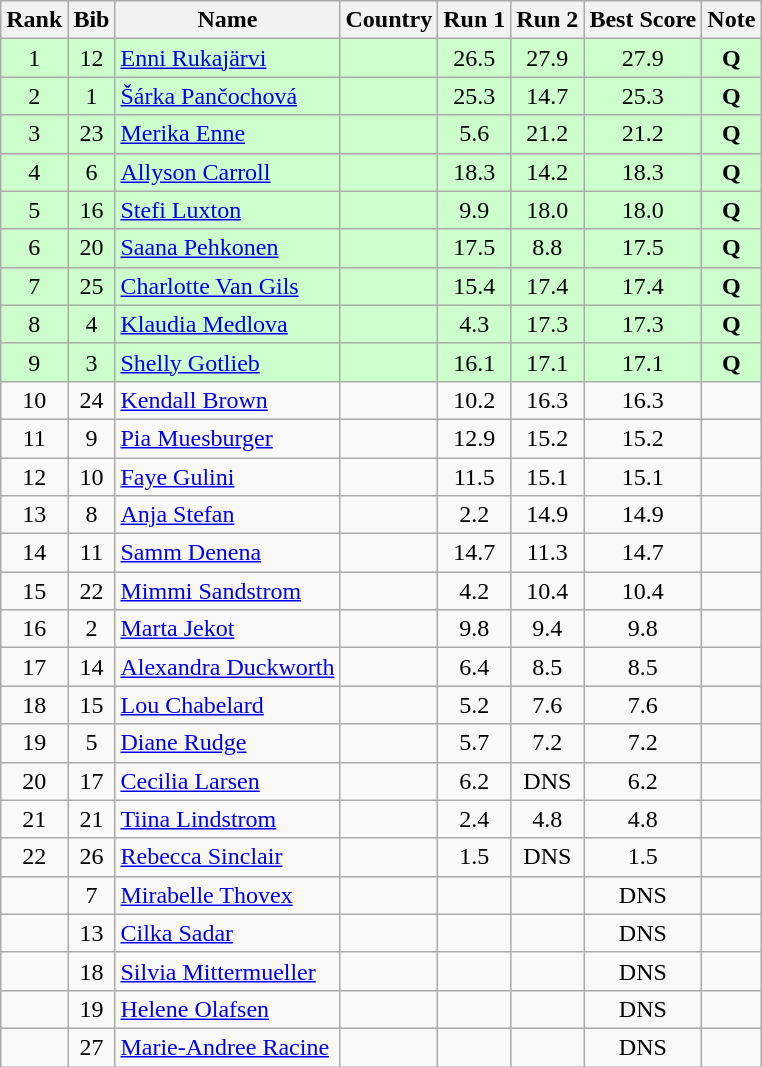<table class="wikitable sortable" style="text-align:center">
<tr>
<th>Rank</th>
<th>Bib</th>
<th>Name</th>
<th>Country</th>
<th>Run 1</th>
<th>Run 2</th>
<th>Best Score</th>
<th>Note</th>
</tr>
<tr bgcolor="#ccffcc">
<td>1</td>
<td>12</td>
<td align=left><a href='#'>Enni Rukajärvi</a></td>
<td align=left></td>
<td>26.5</td>
<td>27.9</td>
<td>27.9</td>
<td><strong>Q</strong></td>
</tr>
<tr bgcolor="#ccffcc">
<td>2</td>
<td>1</td>
<td align=left><a href='#'>Šárka Pančochová</a></td>
<td align=left></td>
<td>25.3</td>
<td>14.7</td>
<td>25.3</td>
<td><strong>Q</strong></td>
</tr>
<tr bgcolor="#ccffcc">
<td>3</td>
<td>23</td>
<td align=left><a href='#'>Merika Enne</a></td>
<td align=left></td>
<td>5.6</td>
<td>21.2</td>
<td>21.2</td>
<td><strong>Q</strong></td>
</tr>
<tr bgcolor="#ccffcc">
<td>4</td>
<td>6</td>
<td align=left><a href='#'>Allyson Carroll</a></td>
<td align=left></td>
<td>18.3</td>
<td>14.2</td>
<td>18.3</td>
<td><strong>Q</strong></td>
</tr>
<tr bgcolor="#ccffcc">
<td>5</td>
<td>16</td>
<td align=left><a href='#'>Stefi Luxton</a></td>
<td align=left></td>
<td>9.9</td>
<td>18.0</td>
<td>18.0</td>
<td><strong>Q</strong></td>
</tr>
<tr bgcolor="#ccffcc">
<td>6</td>
<td>20</td>
<td align=left><a href='#'>Saana Pehkonen</a></td>
<td align=left></td>
<td>17.5</td>
<td>8.8</td>
<td>17.5</td>
<td><strong>Q</strong></td>
</tr>
<tr bgcolor="#ccffcc">
<td>7</td>
<td>25</td>
<td align=left><a href='#'>Charlotte Van Gils</a></td>
<td align=left></td>
<td>15.4</td>
<td>17.4</td>
<td>17.4</td>
<td><strong>Q</strong></td>
</tr>
<tr bgcolor="#ccffcc">
<td>8</td>
<td>4</td>
<td align=left><a href='#'>Klaudia Medlova</a></td>
<td align=left></td>
<td>4.3</td>
<td>17.3</td>
<td>17.3</td>
<td><strong>Q</strong></td>
</tr>
<tr bgcolor="#ccffcc">
<td>9</td>
<td>3</td>
<td align=left><a href='#'>Shelly Gotlieb</a></td>
<td align=left></td>
<td>16.1</td>
<td>17.1</td>
<td>17.1</td>
<td><strong>Q</strong></td>
</tr>
<tr>
<td>10</td>
<td>24</td>
<td align=left><a href='#'>Kendall Brown</a></td>
<td align=left></td>
<td>10.2</td>
<td>16.3</td>
<td>16.3</td>
<td></td>
</tr>
<tr>
<td>11</td>
<td>9</td>
<td align=left><a href='#'>Pia Muesburger</a></td>
<td align=left></td>
<td>12.9</td>
<td>15.2</td>
<td>15.2</td>
<td></td>
</tr>
<tr>
<td>12</td>
<td>10</td>
<td align=left><a href='#'>Faye Gulini</a></td>
<td align=left></td>
<td>11.5</td>
<td>15.1</td>
<td>15.1</td>
<td></td>
</tr>
<tr>
<td>13</td>
<td>8</td>
<td align=left><a href='#'>Anja Stefan</a></td>
<td align=left></td>
<td>2.2</td>
<td>14.9</td>
<td>14.9</td>
<td></td>
</tr>
<tr>
<td>14</td>
<td>11</td>
<td align=left><a href='#'>Samm Denena</a></td>
<td align=left></td>
<td>14.7</td>
<td>11.3</td>
<td>14.7</td>
<td></td>
</tr>
<tr>
<td>15</td>
<td>22</td>
<td align=left><a href='#'>Mimmi Sandstrom</a></td>
<td align=left></td>
<td>4.2</td>
<td>10.4</td>
<td>10.4</td>
<td></td>
</tr>
<tr>
<td>16</td>
<td>2</td>
<td align=left><a href='#'>Marta Jekot</a></td>
<td align=left></td>
<td>9.8</td>
<td>9.4</td>
<td>9.8</td>
<td></td>
</tr>
<tr>
<td>17</td>
<td>14</td>
<td align=left><a href='#'>Alexandra Duckworth</a></td>
<td align=left></td>
<td>6.4</td>
<td>8.5</td>
<td>8.5</td>
<td></td>
</tr>
<tr>
<td>18</td>
<td>15</td>
<td align=left><a href='#'>Lou Chabelard</a></td>
<td align=left></td>
<td>5.2</td>
<td>7.6</td>
<td>7.6</td>
<td></td>
</tr>
<tr>
<td>19</td>
<td>5</td>
<td align=left><a href='#'>Diane Rudge</a></td>
<td align=left></td>
<td>5.7</td>
<td>7.2</td>
<td>7.2</td>
<td></td>
</tr>
<tr>
<td>20</td>
<td>17</td>
<td align=left><a href='#'>Cecilia Larsen</a></td>
<td align=left></td>
<td>6.2</td>
<td>DNS</td>
<td>6.2</td>
<td></td>
</tr>
<tr>
<td>21</td>
<td>21</td>
<td align=left><a href='#'>Tiina Lindstrom</a></td>
<td align=left></td>
<td>2.4</td>
<td>4.8</td>
<td>4.8</td>
<td></td>
</tr>
<tr>
<td>22</td>
<td>26</td>
<td align=left><a href='#'>Rebecca Sinclair</a></td>
<td align=left></td>
<td>1.5</td>
<td>DNS</td>
<td>1.5</td>
<td></td>
</tr>
<tr>
<td></td>
<td>7</td>
<td align=left><a href='#'>Mirabelle Thovex</a></td>
<td align=left></td>
<td></td>
<td></td>
<td>DNS</td>
<td></td>
</tr>
<tr>
<td></td>
<td>13</td>
<td align=left><a href='#'>Cilka Sadar</a></td>
<td align=left></td>
<td></td>
<td></td>
<td>DNS</td>
<td></td>
</tr>
<tr>
<td></td>
<td>18</td>
<td align=left><a href='#'>Silvia Mittermueller</a></td>
<td align=left></td>
<td></td>
<td></td>
<td>DNS</td>
<td></td>
</tr>
<tr>
<td></td>
<td>19</td>
<td align=left><a href='#'>Helene Olafsen</a></td>
<td align=left></td>
<td></td>
<td></td>
<td>DNS</td>
<td></td>
</tr>
<tr>
<td></td>
<td>27</td>
<td align=left><a href='#'>Marie-Andree Racine</a></td>
<td align=left></td>
<td></td>
<td></td>
<td>DNS</td>
<td></td>
</tr>
</table>
